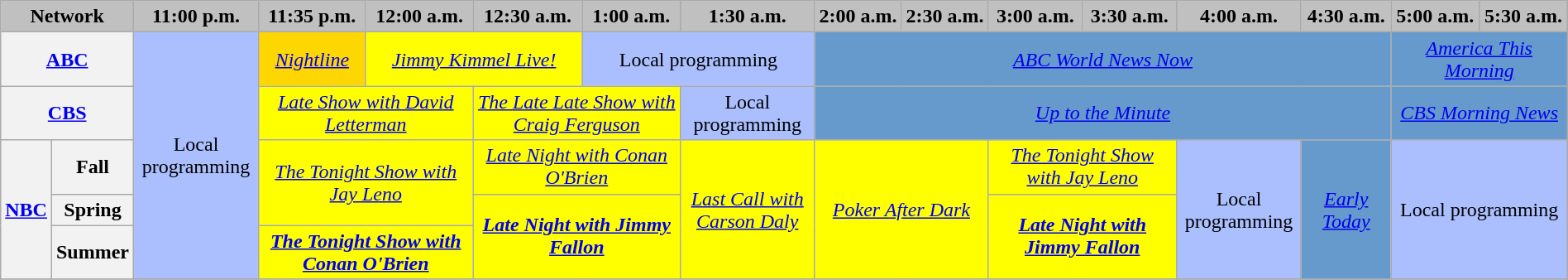<table class="wikitable" style="width:100%;margin-right:0;text-align:center">
<tr>
<th colspan="2" style="background-color:#C0C0C0;text-align:center">Network</th>
<th style="background-color:#C0C0C0;text-align:center">11:00 p.m.</th>
<th style="background-color:#C0C0C0;text-align:center">11:35 p.m.</th>
<th style="background-color:#C0C0C0;text-align:center">12:00 a.m.</th>
<th style="background-color:#C0C0C0;text-align:center">12:30 a.m.</th>
<th style="background-color:#C0C0C0;text-align:center">1:00 a.m.</th>
<th style="background-color:#C0C0C0;text-align:center">1:30 a.m.</th>
<th style="background-color:#C0C0C0;text-align:center">2:00 a.m.</th>
<th style="background-color:#C0C0C0;text-align:center">2:30 a.m.</th>
<th style="background-color:#C0C0C0;text-align:center">3:00 a.m.</th>
<th style="background-color:#C0C0C0;text-align:center">3:30 a.m.</th>
<th style="background-color:#C0C0C0;text-align:center">4:00 a.m.</th>
<th style="background-color:#C0C0C0;text-align:center">4:30 a.m.</th>
<th style="background-color:#C0C0C0;text-align:center">5:00 a.m.</th>
<th style="background-color:#C0C0C0;text-align:center">5:30 a.m.</th>
</tr>
<tr>
<th colspan="2"><a href='#'>ABC</a></th>
<td style="background:#abbfff;" rowspan="5">Local programming</td>
<td style="background:gold"><em><a href='#'>Nightline</a></em></td>
<td colspan="2" style="background:yellow"><em><a href='#'>Jimmy Kimmel Live!</a></em> </td>
<td colspan="2" style="background:#abbfff;">Local programming</td>
<td colspan="6" style="background:#6699CC"><em><a href='#'>ABC World News Now</a></em></td>
<td colspan="2"style="background:#6699CC;"><em><a href='#'>America This Morning</a></em></td>
</tr>
<tr>
<th colspan="2"><a href='#'>CBS</a></th>
<td colspan="2" style="background:yellow"><em><a href='#'>Late Show with David Letterman</a></em></td>
<td colspan="2" style="background:yellow"><em><a href='#'>The Late Late Show with Craig Ferguson</a></em> </td>
<td style="background:#abbfff;">Local programming</td>
<td colspan="6" style="background:#6699CC;"><em><a href='#'>Up to the Minute</a></em></td>
<td colspan="2" style="background:#6699CC;"><em><a href='#'>CBS Morning News</a></em></td>
</tr>
<tr>
<th rowspan="3"><a href='#'>NBC</a></th>
<th>Fall</th>
<td colspan="2" rowspan="2" style="background:yellow"><em><a href='#'>The Tonight Show with Jay Leno</a></em></td>
<td colspan="2" style="background:yellow"><em><a href='#'>Late Night with Conan O'Brien</a></em></td>
<td rowspan="3" style="background:yellow"><em><a href='#'>Last Call with Carson Daly</a></em></td>
<td colspan="2" rowspan="3" style="background:yellow"><em><a href='#'>Poker After Dark</a></em></td>
<td colspan="2" style="background:yellow"><em><a href='#'>The Tonight Show with Jay Leno</a></em> </td>
<td rowspan="3" style="background:#abbfff;">Local programming</td>
<td rowspan="3" style="background:#6699CC;"><em><a href='#'>Early Today</a></em></td>
<td colspan="2" rowspan="3" style="background:#abbfff;">Local programming</td>
</tr>
<tr>
<th>Spring</th>
<td colspan="2" rowspan="2" style="background:yellow"><strong><em><a href='#'>Late Night with Jimmy Fallon</a></em></strong></td>
<td colspan="2" rowspan="2" style="background:yellow"><strong><em><a href='#'>Late Night with Jimmy Fallon</a></em></strong> </td>
</tr>
<tr>
<th>Summer</th>
<td colspan="2" style="background:yellow"><strong><em><a href='#'>The Tonight Show with Conan O'Brien</a></em></strong></td>
</tr>
<tr>
</tr>
</table>
